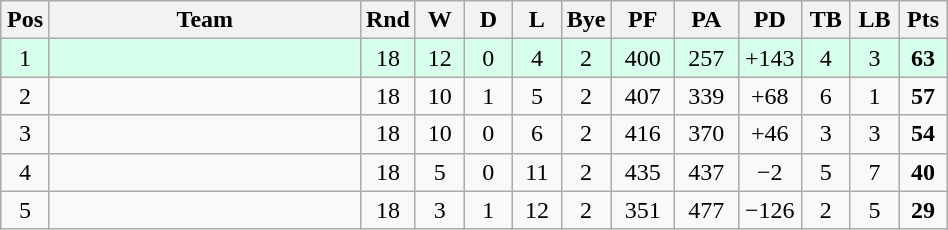<table class="wikitable" style="text-align:center">
<tr>
<th style="width:25px">Pos</th>
<th style="width:200px">Team</th>
<th style="width:25px">Rnd</th>
<th style="width:25px">W</th>
<th style="width:25px">D</th>
<th style="width:25px">L</th>
<th style="width:25px">Bye</th>
<th style="width:35px">PF</th>
<th style="width:35px">PA</th>
<th style="width:35px">PD</th>
<th style="width:25px">TB</th>
<th style="width:25px">LB</th>
<th style="width:25px">Pts</th>
</tr>
<tr style="background:#d8ffeb">
<td>1</td>
<td align=left></td>
<td>18</td>
<td>12</td>
<td>0</td>
<td>4</td>
<td>2</td>
<td>400</td>
<td>257</td>
<td>+143</td>
<td>4</td>
<td>3</td>
<td><strong>63</strong></td>
</tr>
<tr>
<td>2</td>
<td align=left></td>
<td>18</td>
<td>10</td>
<td>1</td>
<td>5</td>
<td>2</td>
<td>407</td>
<td>339</td>
<td>+68</td>
<td>6</td>
<td>1</td>
<td><strong>57</strong></td>
</tr>
<tr>
<td>3</td>
<td align=left></td>
<td>18</td>
<td>10</td>
<td>0</td>
<td>6</td>
<td>2</td>
<td>416</td>
<td>370</td>
<td>+46</td>
<td>3</td>
<td>3</td>
<td><strong>54</strong></td>
</tr>
<tr>
<td>4</td>
<td align=left></td>
<td>18</td>
<td>5</td>
<td>0</td>
<td>11</td>
<td>2</td>
<td>435</td>
<td>437</td>
<td>−2</td>
<td>5</td>
<td>7</td>
<td><strong>40</strong></td>
</tr>
<tr>
<td>5</td>
<td align=left></td>
<td>18</td>
<td>3</td>
<td>1</td>
<td>12</td>
<td>2</td>
<td>351</td>
<td>477</td>
<td>−126</td>
<td>2</td>
<td>5</td>
<td><strong>29</strong></td>
</tr>
</table>
